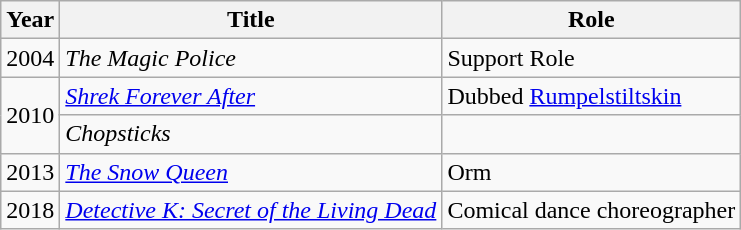<table class="wikitable">
<tr>
<th>Year</th>
<th>Title</th>
<th>Role</th>
</tr>
<tr>
<td>2004</td>
<td><em>The Magic Police</em></td>
<td>Support Role</td>
</tr>
<tr>
<td rowspan="2">2010</td>
<td><em><a href='#'>Shrek Forever After</a></em></td>
<td>Dubbed <a href='#'>Rumpelstiltskin</a></td>
</tr>
<tr>
<td><em>Chopsticks</em></td>
<td></td>
</tr>
<tr>
<td>2013</td>
<td><em><a href='#'>The Snow Queen</a></em></td>
<td>Orm</td>
</tr>
<tr>
<td>2018</td>
<td><em><a href='#'>Detective K: Secret of the Living Dead</a></em></td>
<td>Comical dance choreographer</td>
</tr>
</table>
